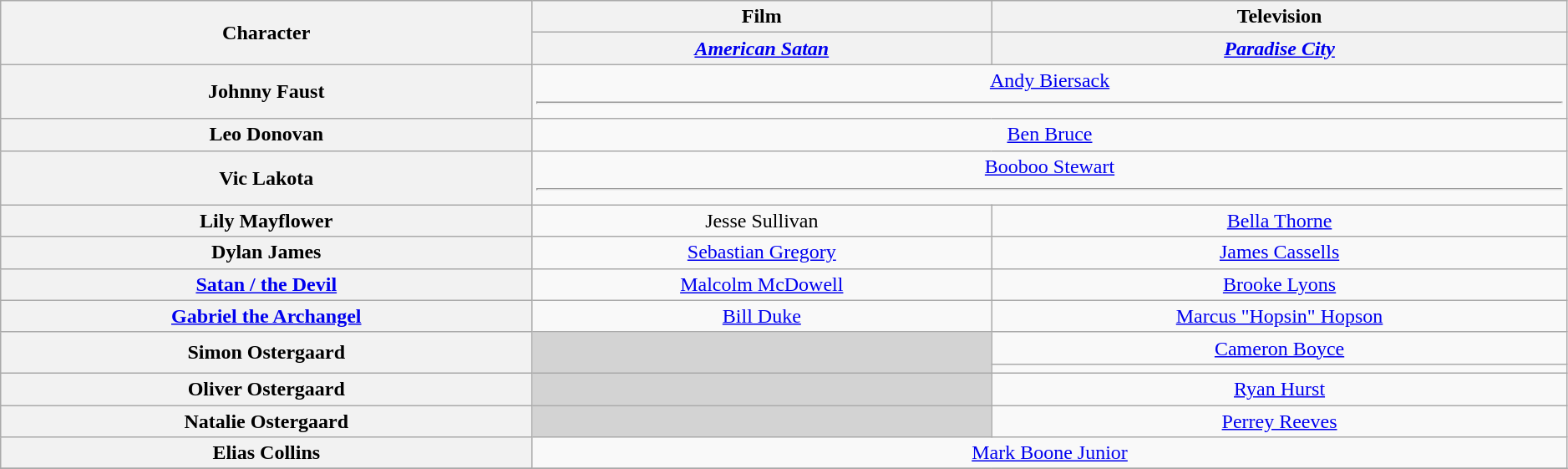<table class="wikitable" style="text-align:center; width:99%;">
<tr>
<th rowspan="2">Character</th>
<th style="text-align:center;">Film</th>
<th style="text-align:center;">Television</th>
</tr>
<tr>
<th style="text-align:center;"><em><a href='#'>American Satan</a></em></th>
<th style="text-align:center;"><em><a href='#'>Paradise City</a></em></th>
</tr>
<tr>
<th scope="row">Johnny Faust</th>
<td colspan="2"><a href='#'>Andy Biersack</a><hr></td>
</tr>
<tr>
<th scope="row">Leo Donovan</th>
<td colspan="2"><a href='#'>Ben Bruce</a></td>
</tr>
<tr>
<th scope="row">Vic Lakota</th>
<td colspan="2"><a href='#'>Booboo Stewart</a><hr></td>
</tr>
<tr>
<th scope="row">Lily Mayflower</th>
<td>Jesse Sullivan</td>
<td><a href='#'>Bella Thorne</a></td>
</tr>
<tr>
<th scope="row">Dylan James</th>
<td><a href='#'>Sebastian Gregory</a></td>
<td><a href='#'>James Cassells</a></td>
</tr>
<tr>
<th scope="row"><a href='#'>Satan / the Devil</a> <br></th>
<td><a href='#'>Malcolm McDowell</a></td>
<td><a href='#'>Brooke Lyons</a></td>
</tr>
<tr>
<th scope="row"><a href='#'>Gabriel the Archangel</a></th>
<td><a href='#'>Bill Duke</a></td>
<td><a href='#'>Marcus "Hopsin" Hopson</a></td>
</tr>
<tr>
<th rowspan="2" scope="row">Simon Ostergaard</th>
<td rowspan="2" style="background:lightgrey;"></td>
<td><a href='#'>Cameron Boyce</a></td>
</tr>
<tr>
<td></td>
</tr>
<tr>
<th scope="row">Oliver Ostergaard</th>
<td style="background:lightgrey;"></td>
<td><a href='#'>Ryan Hurst</a></td>
</tr>
<tr>
<th scope="row">Natalie Ostergaard</th>
<td style="background:lightgrey;"></td>
<td><a href='#'>Perrey Reeves</a></td>
</tr>
<tr>
<th scope="row">Elias Collins</th>
<td colspan="2"><a href='#'>Mark Boone Junior</a></td>
</tr>
<tr>
</tr>
</table>
